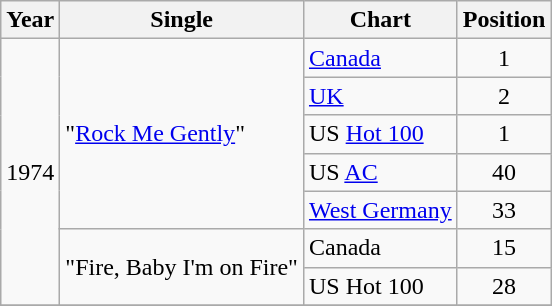<table class="wikitable">
<tr>
<th>Year</th>
<th>Single</th>
<th>Chart</th>
<th>Position</th>
</tr>
<tr>
<td rowspan="7">1974</td>
<td rowspan="5">"<a href='#'>Rock Me Gently</a>"</td>
<td><a href='#'>Canada</a></td>
<td align="center">1</td>
</tr>
<tr>
<td><a href='#'>UK</a></td>
<td align="center">2</td>
</tr>
<tr>
<td>US <a href='#'>Hot 100</a></td>
<td align="center">1</td>
</tr>
<tr>
<td>US <a href='#'>AC</a></td>
<td align="center">40</td>
</tr>
<tr>
<td><a href='#'>West Germany</a></td>
<td align="center">33</td>
</tr>
<tr>
<td rowspan="2">"Fire, Baby I'm on Fire"</td>
<td>Canada</td>
<td align="center">15</td>
</tr>
<tr>
<td>US Hot 100</td>
<td align="center">28</td>
</tr>
<tr>
</tr>
</table>
